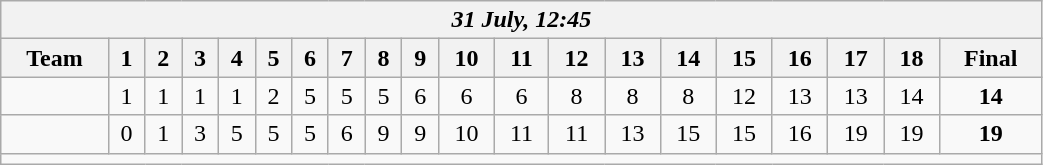<table class=wikitable style="text-align:center; width: 55%">
<tr>
<th colspan=20><em>31 July, 12:45</em></th>
</tr>
<tr>
<th>Team</th>
<th>1</th>
<th>2</th>
<th>3</th>
<th>4</th>
<th>5</th>
<th>6</th>
<th>7</th>
<th>8</th>
<th>9</th>
<th>10</th>
<th>11</th>
<th>12</th>
<th>13</th>
<th>14</th>
<th>15</th>
<th>16</th>
<th>17</th>
<th>18</th>
<th>Final</th>
</tr>
<tr>
<td align=left></td>
<td>1</td>
<td>1</td>
<td>1</td>
<td>1</td>
<td>2</td>
<td>5</td>
<td>5</td>
<td>5</td>
<td>6</td>
<td>6</td>
<td>6</td>
<td>8</td>
<td>8</td>
<td>8</td>
<td>12</td>
<td>13</td>
<td>13</td>
<td>14</td>
<td><strong>14</strong></td>
</tr>
<tr>
<td align=left><strong></strong></td>
<td>0</td>
<td>1</td>
<td>3</td>
<td>5</td>
<td>5</td>
<td>5</td>
<td>6</td>
<td>9</td>
<td>9</td>
<td>10</td>
<td>11</td>
<td>11</td>
<td>13</td>
<td>15</td>
<td>15</td>
<td>16</td>
<td>19</td>
<td>19</td>
<td><strong>19</strong></td>
</tr>
<tr>
<td colspan=20></td>
</tr>
</table>
